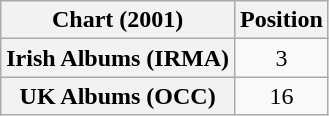<table class="wikitable sortable plainrowheaders">
<tr>
<th>Chart (2001)</th>
<th>Position</th>
</tr>
<tr>
<th scope="row">Irish Albums (IRMA)</th>
<td style="text-align:center;">3</td>
</tr>
<tr>
<th scope="row">UK Albums (OCC)</th>
<td style="text-align:center;">16</td>
</tr>
</table>
